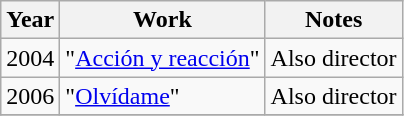<table class="wikitable">
<tr>
<th>Year</th>
<th>Work</th>
<th>Notes</th>
</tr>
<tr>
<td>2004</td>
<td>"<a href='#'>Acción y reacción</a>"</td>
<td align="left">Also director</td>
</tr>
<tr>
<td>2006</td>
<td>"<a href='#'>Olvídame</a>"</td>
<td align="left">Also director</td>
</tr>
<tr>
</tr>
</table>
